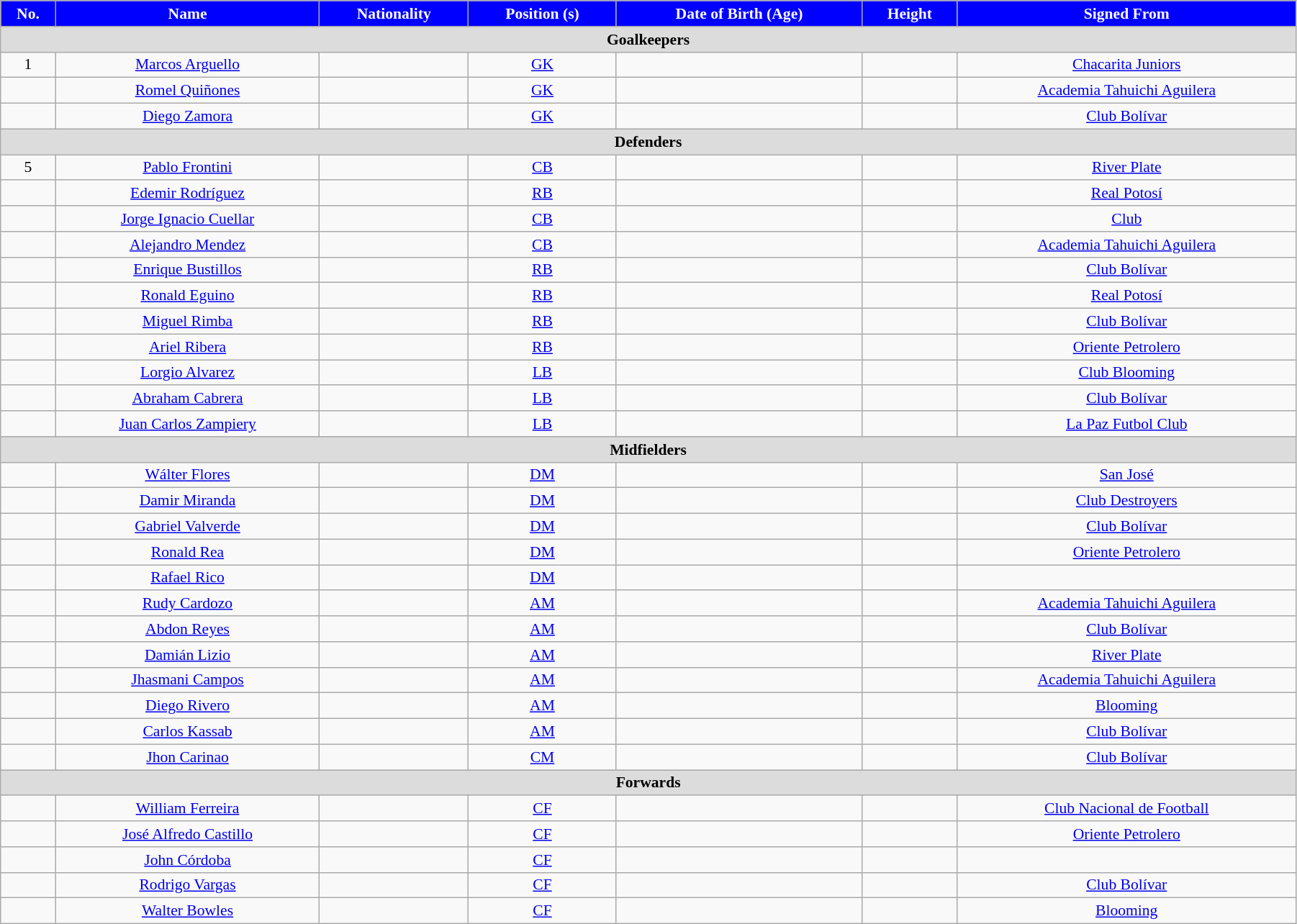<table class="wikitable" style="text-align: center; font-size:90%" width=95%>
<tr>
<th style="background: #0000ff; color:white" align=right>No.</th>
<th style="background: #0000ff; color:white" align=right>Name</th>
<th style="background: #0000ff; color:white" align=right>Nationality</th>
<th style="background: #0000ff; color:white" align=right>Position (s)</th>
<th style="background: #0000ff; color:white" align=right>Date of Birth (Age)</th>
<th style="background: #0000ff; color:white" align=right>Height</th>
<th style="background: #0000ff; color:white" align=right>Signed From</th>
</tr>
<tr>
<th colspan=15 style="background: #DCDCDC" align=right>Goalkeepers</th>
</tr>
<tr>
<td>1</td>
<td><a href='#'>Marcos Arguello</a></td>
<td></td>
<td><a href='#'>GK</a></td>
<td></td>
<td></td>
<td> <a href='#'>Chacarita Juniors</a></td>
</tr>
<tr>
<td></td>
<td><a href='#'>Romel Quiñones</a></td>
<td></td>
<td><a href='#'>GK</a></td>
<td></td>
<td></td>
<td> <a href='#'>Academia Tahuichi Aguilera</a></td>
</tr>
<tr>
<td></td>
<td><a href='#'>Diego Zamora</a></td>
<td></td>
<td><a href='#'>GK</a></td>
<td></td>
<td></td>
<td> <a href='#'>Club Bolívar</a></td>
</tr>
<tr>
<th colspan=15 style="background: #DCDCDC" align=right>Defenders</th>
</tr>
<tr>
<td>5</td>
<td><a href='#'>Pablo Frontini</a></td>
<td></td>
<td><a href='#'>CB</a></td>
<td></td>
<td></td>
<td> <a href='#'>River Plate</a></td>
</tr>
<tr>
<td></td>
<td><a href='#'>Edemir Rodríguez</a></td>
<td></td>
<td><a href='#'>RB</a></td>
<td></td>
<td></td>
<td> <a href='#'>Real Potosí</a></td>
</tr>
<tr>
<td></td>
<td><a href='#'>Jorge Ignacio Cuellar</a></td>
<td></td>
<td><a href='#'>CB</a></td>
<td></td>
<td></td>
<td> <a href='#'>Club</a></td>
</tr>
<tr>
<td></td>
<td><a href='#'>Alejandro Mendez</a></td>
<td></td>
<td><a href='#'>CB</a></td>
<td></td>
<td></td>
<td> <a href='#'>Academia Tahuichi Aguilera</a></td>
</tr>
<tr>
<td></td>
<td><a href='#'>Enrique Bustillos</a></td>
<td></td>
<td><a href='#'>RB</a></td>
<td></td>
<td></td>
<td> <a href='#'>Club Bolívar</a></td>
</tr>
<tr>
<td></td>
<td><a href='#'>Ronald Eguino</a></td>
<td></td>
<td><a href='#'>RB</a></td>
<td></td>
<td></td>
<td> <a href='#'>Real Potosí</a></td>
</tr>
<tr>
<td></td>
<td><a href='#'>Miguel Rimba</a></td>
<td></td>
<td><a href='#'>RB</a></td>
<td></td>
<td></td>
<td> <a href='#'>Club Bolívar</a></td>
</tr>
<tr>
<td></td>
<td><a href='#'>Ariel Ribera</a></td>
<td></td>
<td><a href='#'>RB</a></td>
<td></td>
<td></td>
<td> <a href='#'>Oriente Petrolero</a></td>
</tr>
<tr>
<td></td>
<td><a href='#'>Lorgio Alvarez</a></td>
<td></td>
<td><a href='#'>LB</a></td>
<td></td>
<td></td>
<td> <a href='#'>Club Blooming</a></td>
</tr>
<tr>
<td></td>
<td><a href='#'>Abraham Cabrera</a></td>
<td></td>
<td><a href='#'>LB</a></td>
<td></td>
<td></td>
<td> <a href='#'>Club Bolívar</a></td>
</tr>
<tr>
<td></td>
<td><a href='#'>Juan Carlos Zampiery</a></td>
<td></td>
<td><a href='#'>LB</a></td>
<td></td>
<td></td>
<td> <a href='#'>La Paz Futbol Club</a></td>
</tr>
<tr>
<th colspan=15 style="background: #DCDCDC" align=right>Midfielders</th>
</tr>
<tr>
<td></td>
<td><a href='#'>Wálter Flores</a></td>
<td></td>
<td><a href='#'>DM</a></td>
<td></td>
<td></td>
<td> <a href='#'>San José</a></td>
</tr>
<tr>
<td></td>
<td><a href='#'>Damir Miranda</a></td>
<td></td>
<td><a href='#'>DM</a></td>
<td></td>
<td></td>
<td> <a href='#'>Club Destroyers</a></td>
</tr>
<tr>
<td></td>
<td><a href='#'>Gabriel Valverde</a></td>
<td></td>
<td><a href='#'>DM</a></td>
<td></td>
<td></td>
<td> <a href='#'>Club Bolívar</a></td>
</tr>
<tr>
<td></td>
<td><a href='#'>Ronald Rea</a></td>
<td></td>
<td><a href='#'>DM</a></td>
<td></td>
<td></td>
<td> <a href='#'>Oriente Petrolero</a></td>
</tr>
<tr>
<td></td>
<td><a href='#'>Rafael Rico</a></td>
<td></td>
<td><a href='#'>DM</a></td>
<td></td>
<td></td>
<td></td>
</tr>
<tr>
<td></td>
<td><a href='#'>Rudy Cardozo</a></td>
<td></td>
<td><a href='#'>AM</a></td>
<td></td>
<td></td>
<td> <a href='#'>Academia Tahuichi Aguilera</a></td>
</tr>
<tr>
<td></td>
<td><a href='#'>Abdon Reyes</a></td>
<td></td>
<td><a href='#'>AM</a></td>
<td></td>
<td></td>
<td> <a href='#'>Club Bolívar</a></td>
</tr>
<tr>
<td></td>
<td><a href='#'>Damián Lizio</a></td>
<td></td>
<td><a href='#'>AM</a></td>
<td></td>
<td></td>
<td> <a href='#'>River Plate</a></td>
</tr>
<tr>
<td></td>
<td><a href='#'>Jhasmani Campos</a></td>
<td></td>
<td><a href='#'>AM</a></td>
<td></td>
<td></td>
<td> <a href='#'>Academia Tahuichi Aguilera</a></td>
</tr>
<tr>
<td></td>
<td><a href='#'>Diego Rivero</a></td>
<td></td>
<td><a href='#'>AM</a></td>
<td></td>
<td></td>
<td> <a href='#'>Blooming</a></td>
</tr>
<tr>
<td></td>
<td><a href='#'>Carlos Kassab</a></td>
<td></td>
<td><a href='#'>AM</a></td>
<td></td>
<td></td>
<td> <a href='#'>Club Bolívar</a></td>
</tr>
<tr>
<td></td>
<td><a href='#'>Jhon Carinao</a></td>
<td></td>
<td><a href='#'>CM</a></td>
<td></td>
<td></td>
<td> <a href='#'>Club Bolívar</a></td>
</tr>
<tr>
<th colspan=15 style="background: #DCDCDC" align=right>Forwards</th>
</tr>
<tr>
<td></td>
<td><a href='#'>William Ferreira</a></td>
<td></td>
<td><a href='#'>CF</a></td>
<td></td>
<td></td>
<td> <a href='#'>Club Nacional de Football</a></td>
</tr>
<tr>
<td></td>
<td><a href='#'>José Alfredo Castillo</a></td>
<td></td>
<td><a href='#'>CF</a></td>
<td></td>
<td></td>
<td> <a href='#'>Oriente Petrolero</a></td>
</tr>
<tr>
<td></td>
<td><a href='#'>John Córdoba</a></td>
<td></td>
<td><a href='#'>CF</a></td>
<td></td>
<td></td>
<td></td>
</tr>
<tr>
<td></td>
<td><a href='#'>Rodrigo Vargas</a></td>
<td></td>
<td><a href='#'>CF</a></td>
<td></td>
<td></td>
<td> <a href='#'>Club Bolívar</a></td>
</tr>
<tr>
<td></td>
<td><a href='#'>Walter Bowles</a></td>
<td></td>
<td><a href='#'>CF</a></td>
<td></td>
<td></td>
<td> <a href='#'>Blooming</a></td>
</tr>
</table>
